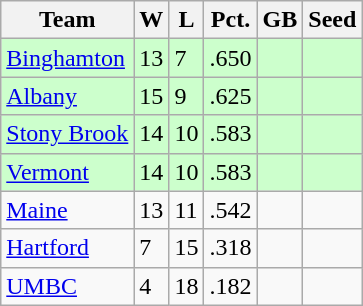<table class=wikitable>
<tr>
<th>Team</th>
<th>W</th>
<th>L</th>
<th>Pct.</th>
<th>GB</th>
<th>Seed</th>
</tr>
<tr bgcolor=#ccffcc>
<td><a href='#'>Binghamton</a></td>
<td>13</td>
<td>7</td>
<td>.650</td>
<td></td>
<td></td>
</tr>
<tr bgcolor=#ccffcc>
<td><a href='#'>Albany</a></td>
<td>15</td>
<td>9</td>
<td>.625</td>
<td></td>
<td></td>
</tr>
<tr bgcolor=#ccffcc>
<td><a href='#'>Stony Brook</a></td>
<td>14</td>
<td>10</td>
<td>.583</td>
<td></td>
<td></td>
</tr>
<tr bgcolor=#ccffcc>
<td><a href='#'>Vermont</a></td>
<td>14</td>
<td>10</td>
<td>.583</td>
<td></td>
<td></td>
</tr>
<tr>
<td><a href='#'>Maine</a></td>
<td>13</td>
<td>11</td>
<td>.542</td>
<td></td>
<td></td>
</tr>
<tr>
<td><a href='#'>Hartford</a></td>
<td>7</td>
<td>15</td>
<td>.318</td>
<td></td>
<td></td>
</tr>
<tr>
<td><a href='#'>UMBC</a></td>
<td>4</td>
<td>18</td>
<td>.182</td>
<td></td>
<td></td>
</tr>
</table>
